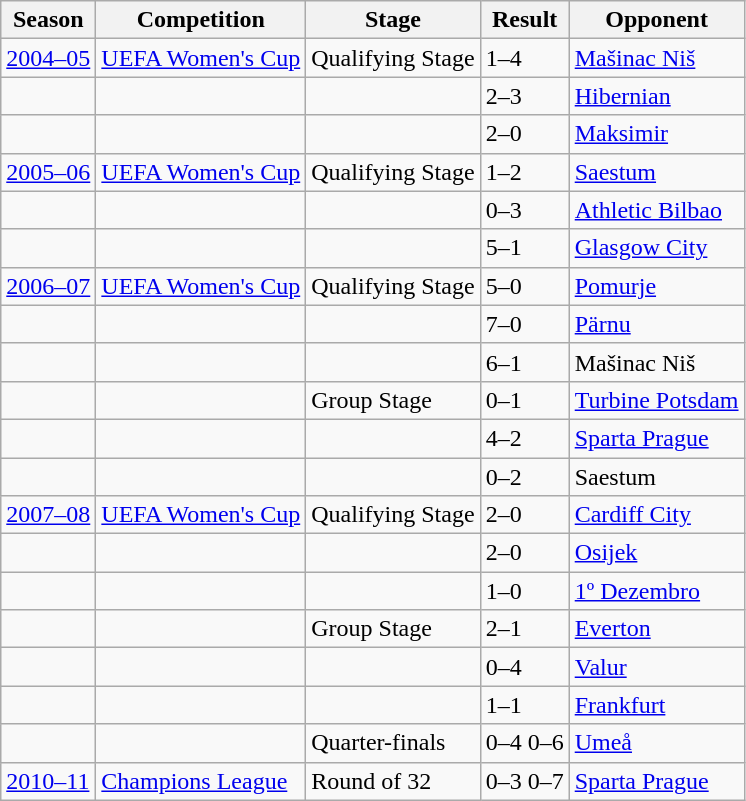<table class="wikitable">
<tr>
<th>Season</th>
<th>Competition</th>
<th>Stage</th>
<th>Result</th>
<th>Opponent</th>
</tr>
<tr>
<td><a href='#'>2004–05</a></td>
<td><a href='#'>UEFA Women's Cup</a></td>
<td>Qualifying Stage</td>
<td>1–4</td>
<td> <a href='#'>Mašinac Niš</a></td>
</tr>
<tr>
<td></td>
<td></td>
<td></td>
<td>2–3</td>
<td> <a href='#'>Hibernian</a></td>
</tr>
<tr>
<td></td>
<td></td>
<td></td>
<td>2–0</td>
<td> <a href='#'>Maksimir</a></td>
</tr>
<tr>
<td><a href='#'>2005–06</a></td>
<td><a href='#'>UEFA Women's Cup</a></td>
<td>Qualifying Stage</td>
<td>1–2</td>
<td> <a href='#'>Saestum</a></td>
</tr>
<tr>
<td></td>
<td></td>
<td></td>
<td>0–3</td>
<td> <a href='#'>Athletic Bilbao</a></td>
</tr>
<tr>
<td></td>
<td></td>
<td></td>
<td>5–1</td>
<td> <a href='#'>Glasgow City</a></td>
</tr>
<tr>
<td><a href='#'>2006–07</a></td>
<td><a href='#'>UEFA Women's Cup</a></td>
<td>Qualifying Stage</td>
<td>5–0</td>
<td> <a href='#'>Pomurje</a></td>
</tr>
<tr>
<td></td>
<td></td>
<td></td>
<td>7–0</td>
<td> <a href='#'>Pärnu</a></td>
</tr>
<tr>
<td></td>
<td></td>
<td></td>
<td>6–1</td>
<td> Mašinac Niš</td>
</tr>
<tr>
<td></td>
<td></td>
<td>Group Stage</td>
<td>0–1</td>
<td> <a href='#'>Turbine Potsdam</a></td>
</tr>
<tr>
<td></td>
<td></td>
<td></td>
<td>4–2</td>
<td> <a href='#'>Sparta Prague</a></td>
</tr>
<tr>
<td></td>
<td></td>
<td></td>
<td>0–2</td>
<td> Saestum</td>
</tr>
<tr>
<td><a href='#'>2007–08</a></td>
<td><a href='#'>UEFA Women's Cup</a></td>
<td>Qualifying Stage</td>
<td>2–0</td>
<td> <a href='#'>Cardiff City</a></td>
</tr>
<tr>
<td></td>
<td></td>
<td></td>
<td>2–0</td>
<td> <a href='#'>Osijek</a></td>
</tr>
<tr>
<td></td>
<td></td>
<td></td>
<td>1–0</td>
<td> <a href='#'>1º Dezembro</a></td>
</tr>
<tr>
<td></td>
<td></td>
<td>Group Stage</td>
<td>2–1</td>
<td> <a href='#'>Everton</a></td>
</tr>
<tr>
<td></td>
<td></td>
<td></td>
<td>0–4</td>
<td> <a href='#'>Valur</a></td>
</tr>
<tr>
<td></td>
<td></td>
<td></td>
<td>1–1</td>
<td> <a href='#'>Frankfurt</a></td>
</tr>
<tr>
<td></td>
<td></td>
<td>Quarter-finals</td>
<td>0–4 0–6</td>
<td> <a href='#'>Umeå</a></td>
</tr>
<tr>
<td><a href='#'>2010–11</a></td>
<td><a href='#'>Champions League</a></td>
<td>Round of 32</td>
<td>0–3 0–7</td>
<td> <a href='#'>Sparta Prague</a></td>
</tr>
</table>
